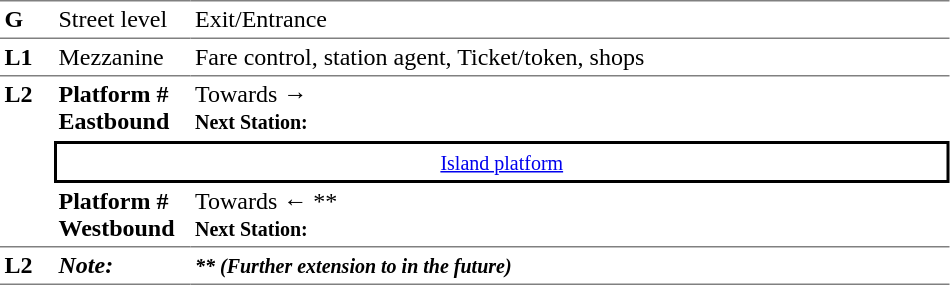<table border="0" cellspacing="0" cellpadding="3">
<tr>
<td width="30" valign="top" style="border-top:solid 1px gray;border-bottom:solid 1px gray;"><strong>G</strong></td>
<td width="85" valign="top" style="border-top:solid 1px gray;border-bottom:solid 1px gray;">Street level</td>
<td width="500" valign="top" style="border-top:solid 1px gray;border-bottom:solid 1px gray;">Exit/Entrance</td>
</tr>
<tr>
<td style="border-bottom:solid 1px gray;"><strong>L1</strong></td>
<td style="border-bottom:solid 1px gray;">Mezzanine</td>
<td style="border-bottom:solid 1px gray;">Fare control, station agent, Ticket/token, shops</td>
</tr>
<tr>
<td rowspan="3" width="30" valign="top" style="border-bottom:solid 1px gray;"><strong>L2</strong></td>
<td width="85" style="border-bottom:solid 1px white;"><span><strong>Platform #</strong><br><strong>Eastbound</strong></span></td>
<td width="500" style="border-bottom:solid 1px white;">Towards → <br><small><strong>Next Station:</strong> </small></td>
</tr>
<tr>
<td colspan="2" style="border-top:solid 2px black;border-right:solid 2px black;border-left:solid 2px black;border-bottom:solid 2px black;text-align:center;"><small><a href='#'>Island platform</a></small></td>
</tr>
<tr>
<td width="85" style="border-bottom:solid 1px gray;"><span><strong>Platform #</strong><br><strong>Westbound</strong></span></td>
<td width="500" style="border-bottom:solid 1px gray;">Towards ←  **<br><small><strong>Next Station:</strong> </small></td>
</tr>
<tr>
<td style="border-bottom:solid 1px gray;" width="30" valign="top"><strong>L2</strong></td>
<td style="border-bottom:solid 1px gray;" width="85" valign="top"><strong><em>Note:</em></strong></td>
<td style="border-bottom:solid 1px gray;" width="500" valign="top"><strong><em><small>** (Further extension to  in the future)</small></em></strong></td>
</tr>
<tr>
</tr>
</table>
